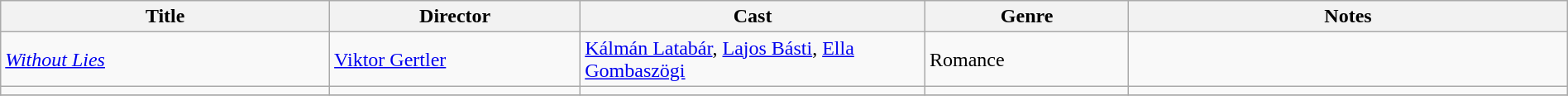<table class="wikitable" style="width:100%;">
<tr>
<th style="width:21%;">Title</th>
<th style="width:16%;">Director</th>
<th style="width:22%;">Cast</th>
<th style="width:13%;">Genre</th>
<th style="width:28%;">Notes</th>
</tr>
<tr>
<td><em><a href='#'>Without Lies</a></em></td>
<td><a href='#'>Viktor Gertler</a></td>
<td><a href='#'>Kálmán Latabár</a>, <a href='#'>Lajos Básti</a>, <a href='#'>Ella Gombaszögi</a></td>
<td>Romance</td>
<td></td>
</tr>
<tr>
<td></td>
<td></td>
<td></td>
<td></td>
<td></td>
</tr>
<tr>
</tr>
</table>
